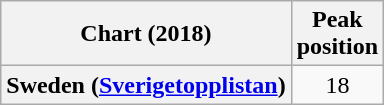<table class="wikitable plainrowheaders" style="text-align:center">
<tr>
<th scope="col">Chart (2018)</th>
<th scope="col">Peak<br> position</th>
</tr>
<tr>
<th scope="row">Sweden (<a href='#'>Sverigetopplistan</a>)</th>
<td>18</td>
</tr>
</table>
